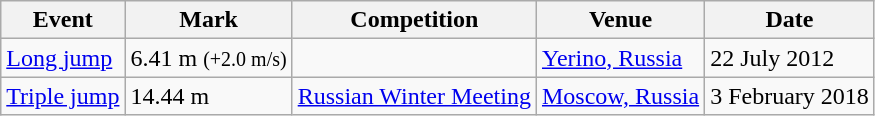<table class=wikitable>
<tr>
<th>Event</th>
<th>Mark</th>
<th>Competition</th>
<th>Venue</th>
<th>Date</th>
</tr>
<tr>
<td><a href='#'>Long jump</a></td>
<td>6.41 m <small>(+2.0 m/s)</small></td>
<td></td>
<td><a href='#'>Yerino, Russia</a></td>
<td>22 July 2012</td>
</tr>
<tr>
<td><a href='#'>Triple jump</a></td>
<td>14.44 m </td>
<td><a href='#'>Russian Winter Meeting</a></td>
<td><a href='#'>Moscow, Russia</a></td>
<td>3 February 2018</td>
</tr>
</table>
